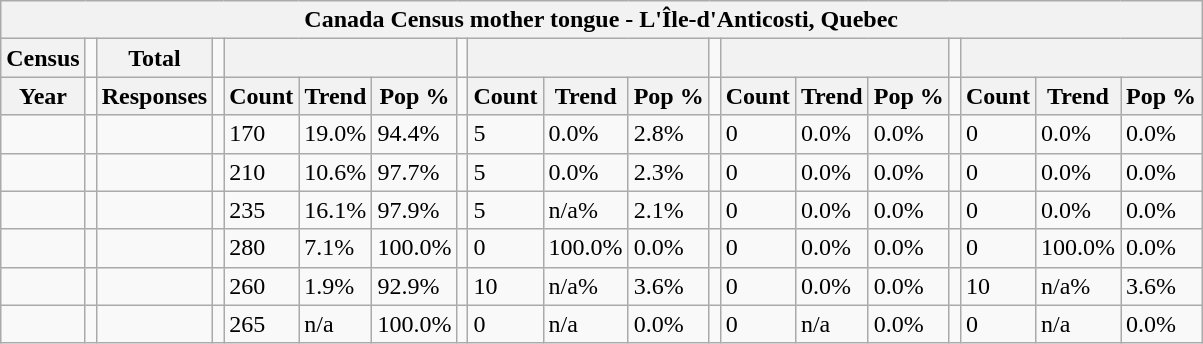<table class="wikitable">
<tr>
<th colspan="19">Canada Census mother tongue - L'Île-d'Anticosti, Quebec</th>
</tr>
<tr>
<th>Census</th>
<td></td>
<th>Total</th>
<td colspan="1"></td>
<th colspan="3"></th>
<td colspan="1"></td>
<th colspan="3"></th>
<td colspan="1"></td>
<th colspan="3"></th>
<td colspan="1"></td>
<th colspan="3"></th>
</tr>
<tr>
<th>Year</th>
<td></td>
<th>Responses</th>
<td></td>
<th>Count</th>
<th>Trend</th>
<th>Pop %</th>
<td></td>
<th>Count</th>
<th>Trend</th>
<th>Pop %</th>
<td></td>
<th>Count</th>
<th>Trend</th>
<th>Pop %</th>
<td></td>
<th>Count</th>
<th>Trend</th>
<th>Pop %</th>
</tr>
<tr>
<td></td>
<td></td>
<td></td>
<td></td>
<td>170</td>
<td> 19.0%</td>
<td>94.4%</td>
<td></td>
<td>5</td>
<td> 0.0%</td>
<td>2.8%</td>
<td></td>
<td>0</td>
<td> 0.0%</td>
<td>0.0%</td>
<td></td>
<td>0</td>
<td> 0.0%</td>
<td>0.0%</td>
</tr>
<tr>
<td></td>
<td></td>
<td></td>
<td></td>
<td>210</td>
<td> 10.6%</td>
<td>97.7%</td>
<td></td>
<td>5</td>
<td> 0.0%</td>
<td>2.3%</td>
<td></td>
<td>0</td>
<td> 0.0%</td>
<td>0.0%</td>
<td></td>
<td>0</td>
<td> 0.0%</td>
<td>0.0%</td>
</tr>
<tr>
<td></td>
<td></td>
<td></td>
<td></td>
<td>235</td>
<td> 16.1%</td>
<td>97.9%</td>
<td></td>
<td>5</td>
<td> n/a%</td>
<td>2.1%</td>
<td></td>
<td>0</td>
<td> 0.0%</td>
<td>0.0%</td>
<td></td>
<td>0</td>
<td> 0.0%</td>
<td>0.0%</td>
</tr>
<tr>
<td></td>
<td></td>
<td></td>
<td></td>
<td>280</td>
<td> 7.1%</td>
<td>100.0%</td>
<td></td>
<td>0</td>
<td> 100.0%</td>
<td>0.0%</td>
<td></td>
<td>0</td>
<td> 0.0%</td>
<td>0.0%</td>
<td></td>
<td>0</td>
<td> 100.0%</td>
<td>0.0%</td>
</tr>
<tr>
<td></td>
<td></td>
<td></td>
<td></td>
<td>260</td>
<td> 1.9%</td>
<td>92.9%</td>
<td></td>
<td>10</td>
<td> n/a%</td>
<td>3.6%</td>
<td></td>
<td>0</td>
<td> 0.0%</td>
<td>0.0%</td>
<td></td>
<td>10</td>
<td> n/a%</td>
<td>3.6%</td>
</tr>
<tr>
<td></td>
<td></td>
<td></td>
<td></td>
<td>265</td>
<td>n/a</td>
<td>100.0%</td>
<td></td>
<td>0</td>
<td>n/a</td>
<td>0.0%</td>
<td></td>
<td>0</td>
<td>n/a</td>
<td>0.0%</td>
<td></td>
<td>0</td>
<td>n/a</td>
<td>0.0%</td>
</tr>
</table>
